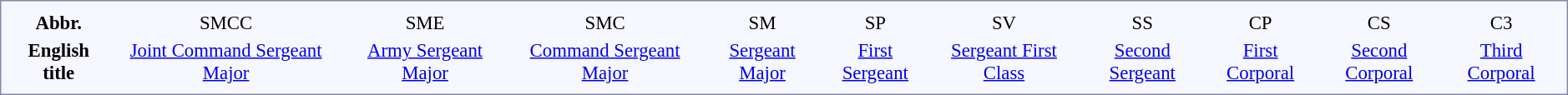<table style="border:1px solid #8888aa; background-color:#f7f8ff; padding:5px; font-size:95%; margin: 0px 12px 12px 0px;">
<tr style="text-align:center;">
<th>Abbr.</th>
<td colspan=2>SMCC</td>
<td colspan=2>SME</td>
<td colspan=2>SMC</td>
<td colspan=2>SM</td>
<td colspan=2>SP</td>
<td colspan=6>SV</td>
<td colspan=6>SS</td>
<td colspan=4>CP</td>
<td colspan=2>CS</td>
<td colspan=3>C3</td>
</tr>
<tr style="text-align:center;">
<th>English title</th>
<td colspan=2><a href='#'>Joint Command Sergeant Major</a></td>
<td colspan=2><a href='#'>Army Sergeant Major</a></td>
<td colspan=2><a href='#'>Command Sergeant Major</a></td>
<td colspan=2><a href='#'>Sergeant Major</a></td>
<td colspan=2><a href='#'>First Sergeant</a></td>
<td colspan=6><a href='#'>Sergeant First Class</a></td>
<td colspan=6><a href='#'>Second Sergeant</a></td>
<td colspan=4><a href='#'>First Corporal</a></td>
<td colspan=2><a href='#'>Second Corporal</a></td>
<td colspan=3><a href='#'>Third Corporal</a></td>
</tr>
</table>
